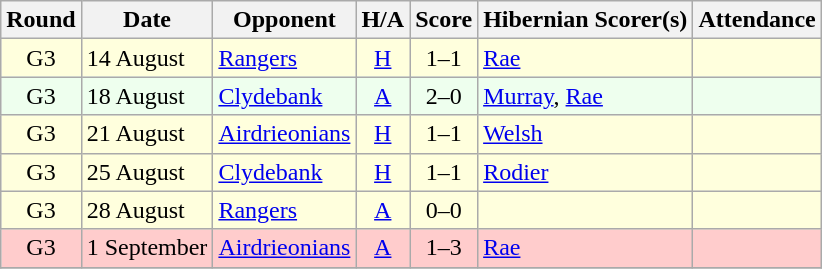<table class="wikitable" style="text-align:center">
<tr>
<th>Round</th>
<th>Date</th>
<th>Opponent</th>
<th>H/A</th>
<th>Score</th>
<th>Hibernian Scorer(s)</th>
<th>Attendance</th>
</tr>
<tr bgcolor=#FFFFDD>
<td>G3</td>
<td align=left>14 August</td>
<td align=left><a href='#'>Rangers</a></td>
<td><a href='#'>H</a></td>
<td>1–1</td>
<td align=left><a href='#'>Rae</a></td>
<td></td>
</tr>
<tr bgcolor=#EEFFEE>
<td>G3</td>
<td align=left>18 August</td>
<td align=left><a href='#'>Clydebank</a></td>
<td><a href='#'>A</a></td>
<td>2–0</td>
<td align=left><a href='#'>Murray</a>, <a href='#'>Rae</a></td>
<td></td>
</tr>
<tr bgcolor=#FFFFDD>
<td>G3</td>
<td align=left>21 August</td>
<td align=left><a href='#'>Airdrieonians</a></td>
<td><a href='#'>H</a></td>
<td>1–1</td>
<td align=left><a href='#'>Welsh</a></td>
<td></td>
</tr>
<tr bgcolor=#FFFFDD>
<td>G3</td>
<td align=left>25 August</td>
<td align=left><a href='#'>Clydebank</a></td>
<td><a href='#'>H</a></td>
<td>1–1</td>
<td align=left><a href='#'>Rodier</a></td>
<td></td>
</tr>
<tr bgcolor=#FFFFDD>
<td>G3</td>
<td align=left>28 August</td>
<td align=left><a href='#'>Rangers</a></td>
<td><a href='#'>A</a></td>
<td>0–0</td>
<td align=left></td>
<td></td>
</tr>
<tr bgcolor=#FFCCCC>
<td>G3</td>
<td align=left>1 September</td>
<td align=left><a href='#'>Airdrieonians</a></td>
<td><a href='#'>A</a></td>
<td>1–3</td>
<td align=left><a href='#'>Rae</a></td>
<td></td>
</tr>
<tr>
</tr>
</table>
